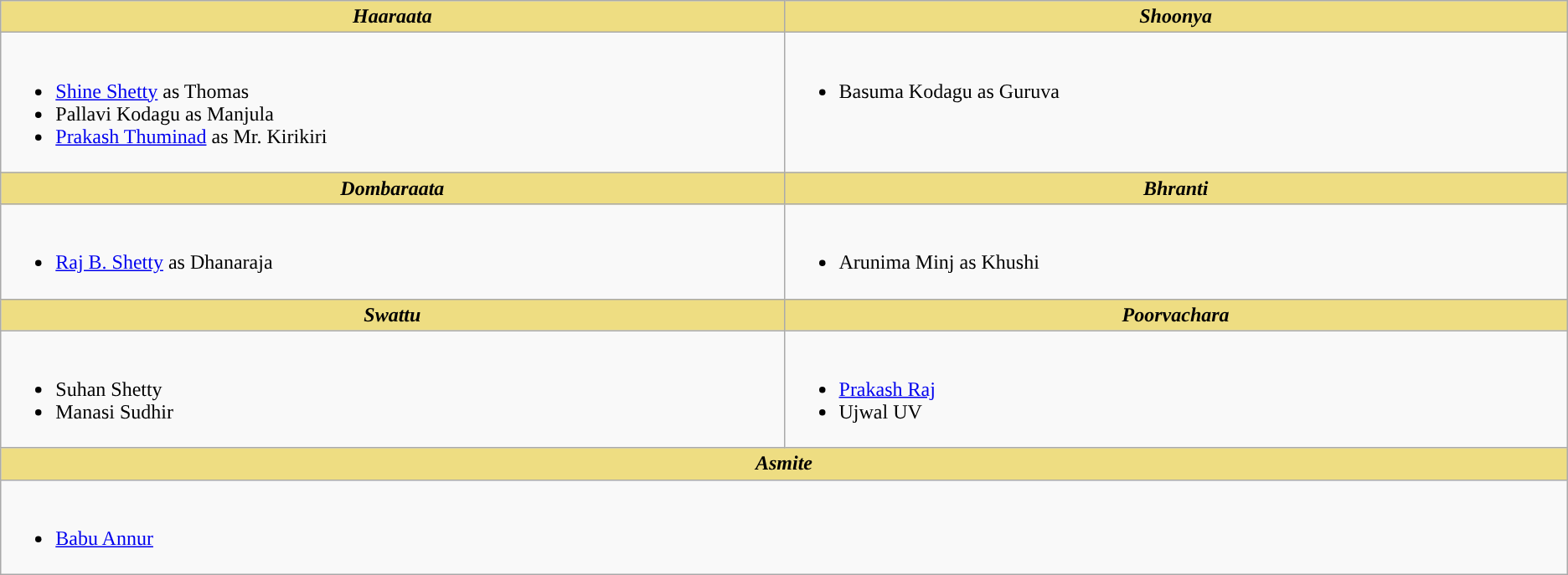<table class=wikitable>
<tr>
<th style="background:#EEDD82; width:10%"><em>Haaraata</em></th>
<th style="background:#EEDD82; width:10%"><em>Shoonya</em></th>
</tr>
<tr>
<td valign="top"><br><ul><li><a href='#'>Shine Shetty</a> as Thomas</li><li>Pallavi Kodagu as Manjula</li><li><a href='#'>Prakash Thuminad</a> as Mr. Kirikiri</li></ul></td>
<td valign="top"><br><ul><li>Basuma Kodagu as Guruva</li></ul></td>
</tr>
<tr>
<th style="background:#EEDD82; width:10%"><em>Dombaraata</em></th>
<th style="background:#EEDD82; width:10%"><em>Bhranti</em></th>
</tr>
<tr>
<td valign="top"><br><ul><li><a href='#'>Raj B. Shetty</a> as Dhanaraja</li></ul></td>
<td valign="top"><br><ul><li>Arunima Minj as Khushi</li></ul></td>
</tr>
<tr>
<th style="background:#EEDD82; width:10%"><em>Swattu</em></th>
<th style="background:#EEDD82; width:10%"><em>Poorvachara</em></th>
</tr>
<tr>
<td valign="top"><br><ul><li>Suhan Shetty</li><li>Manasi Sudhir</li></ul></td>
<td valign="top"><br><ul><li><a href='#'>Prakash Raj</a></li><li>Ujwal UV</li></ul></td>
</tr>
<tr>
<th colspan="2" style="background:#EEDD82"><em>Asmite</em></th>
</tr>
<tr>
<td colspan="2"  valign="top"><br><ul><li><a href='#'>Babu Annur</a></li></ul></td>
</tr>
</table>
